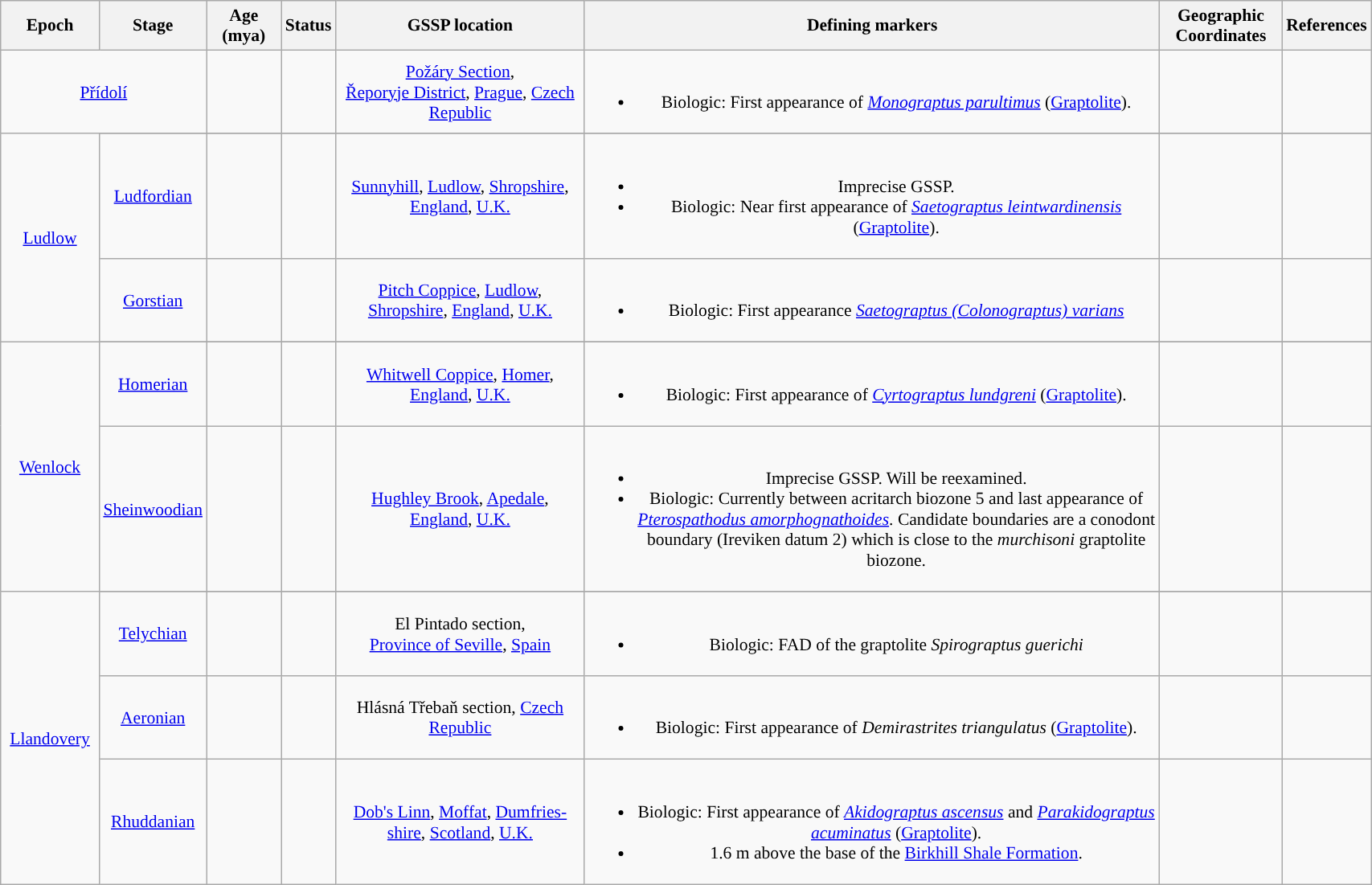<table class="wikitable"  style="font-size:90%; width:90%; text-align:center;">
<tr>
<th style="width:75px;">Epoch</th>
<th style="width:75px;">Stage</th>
<th style="width:55px;">Age (mya)</th>
<th style="width:15px;">Status</th>
<th style="width:200px;">GSSP location</th>
<th width="">Defining markers</th>
<th width="">Geographic Coordinates</th>
<th width="">References</th>
</tr>
<tr style="background:">
<td colspan="2"><a href='#'>Přídolí</a></td>
<td></td>
<td></td>
<td><a href='#'>Požáry Section</a>,<br><a href='#'>Řeporyje District</a>, <a href='#'>Prague</a>, <a href='#'>Czech Republic</a></td>
<td><br><ul><li>Biologic: First appearance of <em><a href='#'>Monograptus parultimus</a></em> (<a href='#'>Graptolite</a>).</li></ul></td>
<td></td>
<td></td>
</tr>
<tr style="background:">
<td rowspan="3"><a href='#'>Ludlow</a></td>
</tr>
<tr style="background:">
<td><a href='#'>Ludfordian</a></td>
<td></td>
<td></td>
<td><a href='#'>Sunnyhill</a>, <a href='#'>Ludlow</a>, <a href='#'>Shropshire</a>, <a href='#'>England</a>, <a href='#'>U.K.</a></td>
<td><br><ul><li>Imprecise GSSP.</li><li>Biologic: Near first appearance of <em><a href='#'>Saetograptus leintwardinensis</a></em> (<a href='#'>Graptolite</a>).</li></ul></td>
<td></td>
<td></td>
</tr>
<tr style="background:">
<td><a href='#'>Gorstian</a></td>
<td></td>
<td></td>
<td><a href='#'>Pitch Coppice</a>, <a href='#'>Ludlow</a>, <a href='#'>Shropshire</a>, <a href='#'>England</a>, <a href='#'>U.K.</a></td>
<td><br><ul><li>Biologic: First appearance <em><a href='#'>Saetograptus (Colonograptus) varians</a></em></li></ul></td>
<td></td>
<td></td>
</tr>
<tr style="background:">
<td rowspan="3"><a href='#'>Wenlock</a></td>
</tr>
<tr style="background:">
<td><a href='#'>Homerian</a></td>
<td></td>
<td></td>
<td><a href='#'>Whitwell Coppice</a>, <a href='#'>Homer</a>, <a href='#'>England</a>, <a href='#'>U.K.</a></td>
<td><br><ul><li>Biologic: First appearance of <em><a href='#'>Cyrtograptus lundgreni</a></em> (<a href='#'>Graptolite</a>).</li></ul></td>
<td></td>
<td></td>
</tr>
<tr style="background:">
<td><a href='#'>Sheinwoodian</a></td>
<td></td>
<td></td>
<td><a href='#'>Hughley Brook</a>, <a href='#'>Apedale</a>, <a href='#'>England</a>, <a href='#'>U.K.</a></td>
<td><br><ul><li>Imprecise GSSP. Will be reexamined.</li><li>Biologic: Currently between acritarch biozone 5 and last appearance of <em><a href='#'>Pterospathodus amorphognathoides</a></em>. Candidate boundaries are a conodont boundary (Ireviken datum 2) which is close to the <em>murchisoni</em> graptolite biozone.</li></ul></td>
<td></td>
<td></td>
</tr>
<tr style="background:">
<td rowspan="4"><a href='#'>Llandovery</a></td>
</tr>
<tr style="background:">
<td><a href='#'>Telychian</a></td>
<td></td>
<td></td>
<td>El Pintado section,<br><a href='#'>Province of Seville</a>, <a href='#'>Spain</a></td>
<td><br><ul><li>Biologic: FAD of the graptolite <em>Spirograptus guerichi</em></li></ul></td>
<td></td>
<td></td>
</tr>
<tr style="background:">
<td><a href='#'>Aeronian</a></td>
<td></td>
<td></td>
<td>Hlásná Třebaň section, <a href='#'>Czech Republic</a></td>
<td><br><ul><li>Biologic: First appearance of <em>Demirastrites triangulatus</em> (<a href='#'>Graptolite</a>).</li></ul></td>
<td></td>
<td></td>
</tr>
<tr style="background:">
<td><a href='#'>Rhuddanian</a></td>
<td></td>
<td></td>
<td><a href='#'>Dob's Linn</a>, <a href='#'>Moffat</a>, <a href='#'>Dumfries-shire</a>, <a href='#'>Scotland</a>, <a href='#'>U.K.</a></td>
<td><br><ul><li>Biologic: First appearance of <em><a href='#'>Akidograptus ascensus</a></em> and <em><a href='#'>Parakidograptus acuminatus</a></em> (<a href='#'>Graptolite</a>).</li><li>1.6 m above the base of the <a href='#'>Birkhill Shale Formation</a>.</li></ul></td>
<td></td>
<td></td>
</tr>
</table>
